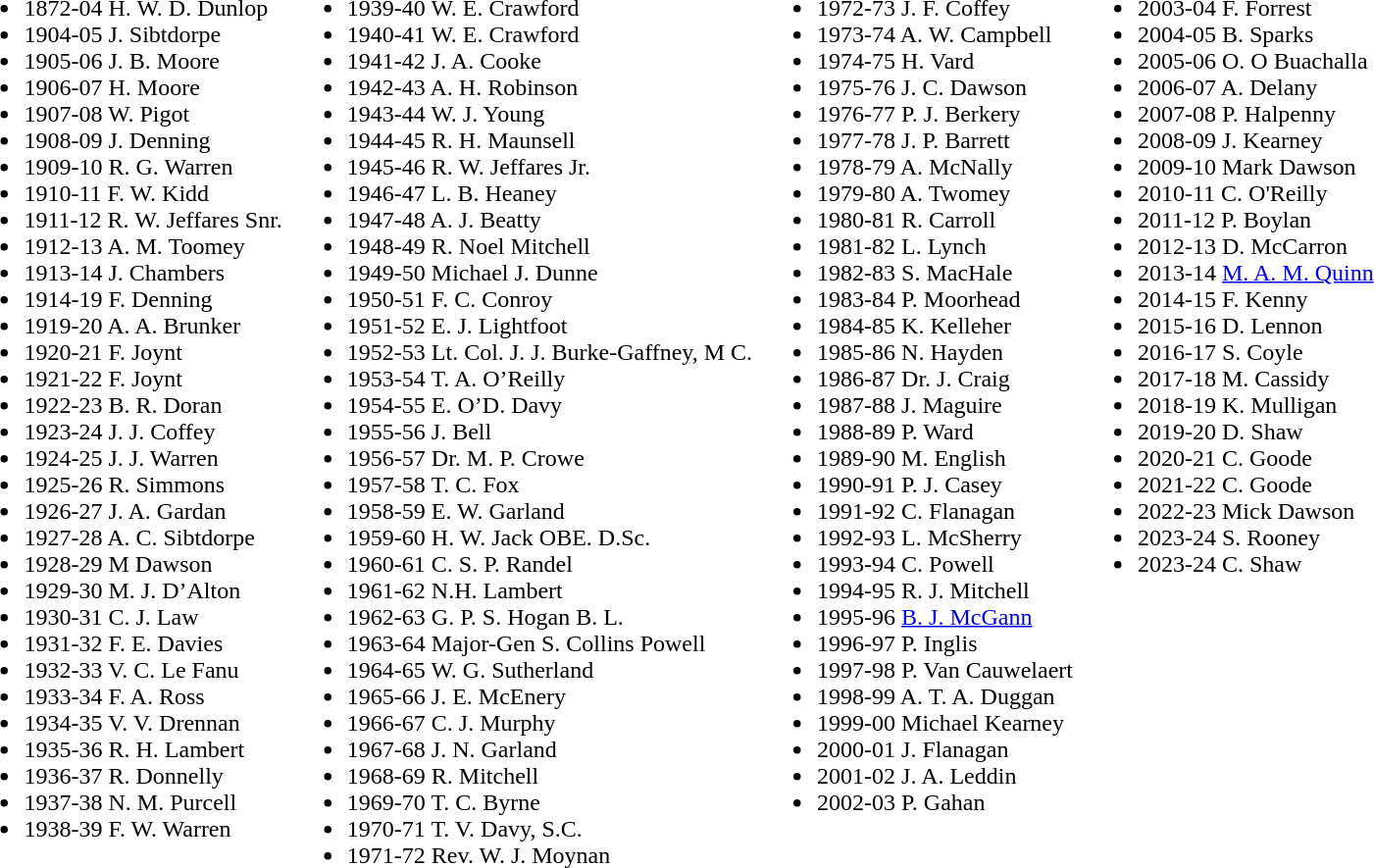<table>
<tr style="vertical-align:top">
<td><br><ul><li>1872-04 	H. W. D. Dunlop</li><li>1904-05 	J. Sibtdorpe</li><li>1905-06 	J. B. Moore</li><li>1906-07 	H. Moore</li><li>1907-08 	W. Pigot</li><li>1908-09 	J. Denning</li><li>1909-10 	R. G. Warren</li><li>1910-11 	F. W. Kidd</li><li>1911-12 	R. W. Jeffares Snr.</li><li>1912-13 	A. M. Toomey</li><li>1913-14 	J. Chambers</li><li>1914-19 	F. Denning</li><li>1919-20 	A. A. Brunker</li><li>1920-21 	F. Joynt</li><li>1921-22 	F. Joynt</li><li>1922-23 	B. R. Doran</li><li>1923-24 	J. J. Coffey</li><li>1924-25 	J. J. Warren</li><li>1925-26 	R. Simmons</li><li>1926-27 	J. A. Gardan</li><li>1927-28 	A. C. Sibtdorpe</li><li>1928-29 	M Dawson</li><li>1929-30 	M. J. D’Alton</li><li>1930-31 	C. J. Law</li><li>1931-32 	F. E. Davies</li><li>1932-33 	V. C. Le Fanu</li><li>1933-34 	F. A. Ross</li><li>1934-35 	V. V. Drennan</li><li>1935-36 	R. H. Lambert</li><li>1936-37 	R. Donnelly</li><li>1937-38 	N. M. Purcell</li><li>1938-39 	F. W. Warren</li></ul></td>
<td><br><ul><li>1939-40 	W. E. Crawford</li><li>1940-41 	W. E. Crawford</li><li>1941-42 	J. A. Cooke</li><li>1942-43 	A. H. Robinson</li><li>1943-44 	W. J. Young</li><li>1944-45 	R. H. Maunsell</li><li>1945-46 	R. W. Jeffares Jr.</li><li>1946-47 	L. B. Heaney</li><li>1947-48 	A. J. Beatty</li><li>1948-49 	R. Noel Mitchell</li><li>1949-50 	Michael J. Dunne</li><li>1950-51 	F. C. Conroy</li><li>1951-52 	E. J. Lightfoot</li><li>1952-53 	Lt. Col. J. J. Burke-Gaffney, M C.</li><li>1953-54 	T. A. O’Reilly</li><li>1954-55 	E. O’D. Davy</li><li>1955-56 	J. Bell</li><li>1956-57 	Dr. M. P. Crowe</li><li>1957-58 	T. C. Fox</li><li>1958-59 	E. W. Garland</li><li>1959-60 	H. W. Jack OBE. D.Sc.</li><li>1960-61 	C. S. P. Randel</li><li>1961-62 	N.H. Lambert</li><li>1962-63 	G. P. S. Hogan B. L.</li><li>1963-64 	Major-Gen S. Collins Powell</li><li>1964-65 	W. G. Sutherland</li><li>1965-66 	J. E. McEnery</li><li>1966-67 	C. J. Murphy</li><li>1967-68 	J. N. Garland</li><li>1968-69 	R. Mitchell</li><li>1969-70 	T. C. Byrne</li><li>1970-71 	T. V. Davy, S.C.</li><li>1971-72 	Rev. W. J. Moynan</li></ul></td>
<td><br><ul><li>1972-73 	J. F. Coffey</li><li>1973-74 	A. W. Campbell</li><li>1974-75 	H. Vard</li><li>1975-76 	J. C. Dawson</li><li>1976-77 	P. J. Berkery</li><li>1977-78 	J. P. Barrett</li><li>1978-79 	A. McNally</li><li>1979-80 	A. Twomey</li><li>1980-81 	R. Carroll</li><li>1981-82 	L. Lynch</li><li>1982-83 	S. MacHale</li><li>1983-84 	P. Moorhead</li><li>1984-85 	K. Kelleher</li><li>1985-86 	N. Hayden</li><li>1986-87 	Dr. J. Craig</li><li>1987-88 	J. Maguire</li><li>1988-89 	P. Ward</li><li>1989-90 	M. English</li><li>1990-91 	P. J. Casey</li><li>1991-92 	C. Flanagan</li><li>1992-93 	L. McSherry</li><li>1993-94 	C. Powell</li><li>1994-95 	R. J. Mitchell</li><li>1995-96 	<a href='#'>B. J. McGann</a></li><li>1996-97 	P. Inglis</li><li>1997-98 	P. Van Cauwelaert</li><li>1998-99 	A. T. A. Duggan</li><li>1999-00 	Michael Kearney</li><li>2000-01 	J. Flanagan</li><li>2001-02 	J. A. Leddin</li><li>2002-03 	P. Gahan</li></ul></td>
<td><br><ul><li>2003-04 	F. Forrest</li><li>2004-05 	B. Sparks</li><li>2005-06 	O. O Buachalla</li><li>2006-07 	A. Delany</li><li>2007-08 	P. Halpenny</li><li>2008-09 	J. Kearney</li><li>2009-10 	Mark Dawson</li><li>2010-11 	C. O'Reilly</li><li>2011-12    P. Boylan</li><li>2012-13    D. McCarron</li><li>2013-14   <a href='#'>M. A. M. Quinn</a></li><li>2014-15 F. Kenny</li><li>2015-16 D. Lennon</li><li>2016-17 S. Coyle</li><li>2017-18 M. Cassidy</li><li>2018-19 K. Mulligan</li><li>2019-20 D. Shaw</li><li>2020-21 C. Goode</li><li>2021-22 C. Goode</li><li>2022-23 Mick Dawson</li><li>2023-24 S. Rooney</li><li>2023-24 C. Shaw</li></ul></td>
</tr>
</table>
